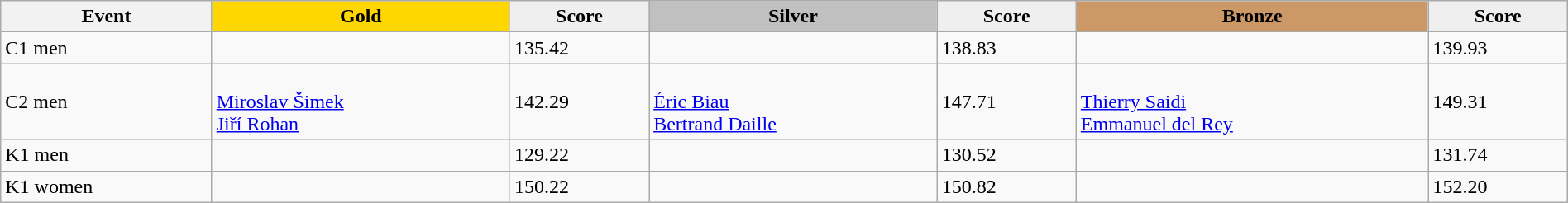<table class="wikitable" width=100%>
<tr>
<th>Event</th>
<td align=center bgcolor="gold"><strong>Gold</strong></td>
<td align=center bgcolor="EFEFEF"><strong>Score</strong></td>
<td align=center bgcolor="silver"><strong>Silver</strong></td>
<td align=center bgcolor="EFEFEF"><strong>Score</strong></td>
<td align=center bgcolor="CC9966"><strong>Bronze</strong></td>
<td align=center bgcolor="EFEFEF"><strong>Score</strong></td>
</tr>
<tr>
<td>C1 men</td>
<td></td>
<td>135.42</td>
<td></td>
<td>138.83</td>
<td></td>
<td>139.93</td>
</tr>
<tr>
<td>C2 men</td>
<td><br><a href='#'>Miroslav Šimek</a><br><a href='#'>Jiří Rohan</a></td>
<td>142.29</td>
<td><br><a href='#'>Éric Biau</a><br><a href='#'>Bertrand Daille</a></td>
<td>147.71</td>
<td><br><a href='#'>Thierry Saidi</a><br><a href='#'>Emmanuel del Rey</a></td>
<td>149.31</td>
</tr>
<tr>
<td>K1 men</td>
<td></td>
<td>129.22</td>
<td></td>
<td>130.52</td>
<td></td>
<td>131.74</td>
</tr>
<tr>
<td>K1 women</td>
<td></td>
<td>150.22</td>
<td></td>
<td>150.82</td>
<td></td>
<td>152.20</td>
</tr>
</table>
